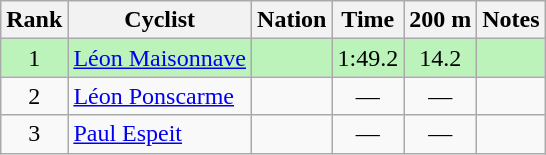<table class="wikitable sortable" style="text-align:center">
<tr>
<th>Rank</th>
<th>Cyclist</th>
<th>Nation</th>
<th>Time</th>
<th>200 m</th>
<th>Notes</th>
</tr>
<tr bgcolor=bbf3bb>
<td>1</td>
<td align=left><a href='#'>Léon Maisonnave</a></td>
<td align=left></td>
<td>1:49.2</td>
<td>14.2</td>
<td></td>
</tr>
<tr>
<td>2</td>
<td align=left><a href='#'>Léon Ponscarme</a></td>
<td align=left></td>
<td data-sort-value=9:99.9>—</td>
<td data-sort-value=99.9>—</td>
<td></td>
</tr>
<tr>
<td>3</td>
<td align=left><a href='#'>Paul Espeit</a></td>
<td align=left></td>
<td data-sort-value=9:99.9>—</td>
<td data-sort-value=99.9>—</td>
<td></td>
</tr>
</table>
